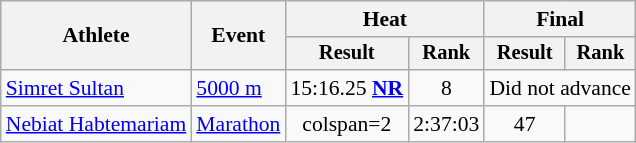<table class="wikitable" style="font-size:90%">
<tr>
<th rowspan="2">Athlete</th>
<th rowspan="2">Event</th>
<th colspan="2">Heat</th>
<th colspan="2">Final</th>
</tr>
<tr style="font-size:95%">
<th>Result</th>
<th>Rank</th>
<th>Result</th>
<th>Rank</th>
</tr>
<tr align=center>
<td align=left><a href='#'>Simret Sultan</a></td>
<td align=left><a href='#'>5000 m</a></td>
<td>15:16.25 <strong><a href='#'>NR</a></strong></td>
<td>8</td>
<td colspan=2>Did not advance</td>
</tr>
<tr align=center>
<td align=left><a href='#'>Nebiat Habtemariam</a></td>
<td align=left><a href='#'>Marathon</a></td>
<td>colspan=2 </td>
<td>2:37:03</td>
<td>47</td>
</tr>
</table>
